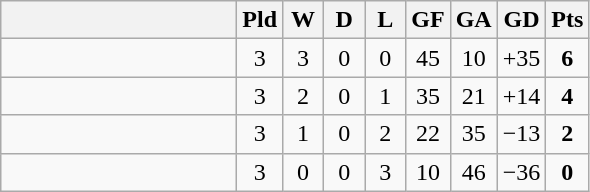<table class="wikitable" style="text-align:center;">
<tr>
<th width=150></th>
<th width=20>Pld</th>
<th width=20>W</th>
<th width=20>D</th>
<th width=20>L</th>
<th width=20>GF</th>
<th width=20>GA</th>
<th width=20>GD</th>
<th width=20>Pts</th>
</tr>
<tr>
<td align="left"></td>
<td>3</td>
<td>3</td>
<td>0</td>
<td>0</td>
<td>45</td>
<td>10</td>
<td>+35</td>
<td><strong>6</strong></td>
</tr>
<tr>
<td align="left"></td>
<td>3</td>
<td>2</td>
<td>0</td>
<td>1</td>
<td>35</td>
<td>21</td>
<td>+14</td>
<td><strong>4</strong></td>
</tr>
<tr>
<td align="left"></td>
<td>3</td>
<td>1</td>
<td>0</td>
<td>2</td>
<td>22</td>
<td>35</td>
<td>−13</td>
<td><strong>2</strong></td>
</tr>
<tr>
<td align="left"></td>
<td>3</td>
<td>0</td>
<td>0</td>
<td>3</td>
<td>10</td>
<td>46</td>
<td>−36</td>
<td><strong>0</strong></td>
</tr>
</table>
